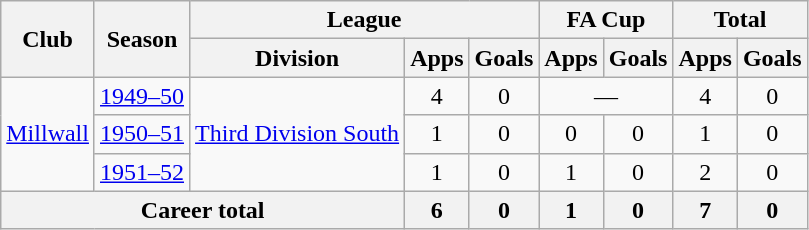<table class="wikitable" style="text-align: center;">
<tr>
<th rowspan="2">Club</th>
<th rowspan="2">Season</th>
<th colspan="3">League</th>
<th colspan="2">FA Cup</th>
<th colspan="2">Total</th>
</tr>
<tr>
<th>Division</th>
<th>Apps</th>
<th>Goals</th>
<th>Apps</th>
<th>Goals</th>
<th>Apps</th>
<th>Goals</th>
</tr>
<tr>
<td rowspan="3"><a href='#'>Millwall</a></td>
<td><a href='#'>1949–50</a></td>
<td rowspan="3"><a href='#'>Third Division South</a></td>
<td>4</td>
<td>0</td>
<td colspan="2">—</td>
<td>4</td>
<td>0</td>
</tr>
<tr>
<td><a href='#'>1950–51</a></td>
<td>1</td>
<td>0</td>
<td>0</td>
<td>0</td>
<td>1</td>
<td>0</td>
</tr>
<tr>
<td><a href='#'>1951–52</a></td>
<td>1</td>
<td>0</td>
<td>1</td>
<td>0</td>
<td>2</td>
<td>0</td>
</tr>
<tr>
<th colspan="3">Career total</th>
<th>6</th>
<th>0</th>
<th>1</th>
<th>0</th>
<th>7</th>
<th>0</th>
</tr>
</table>
